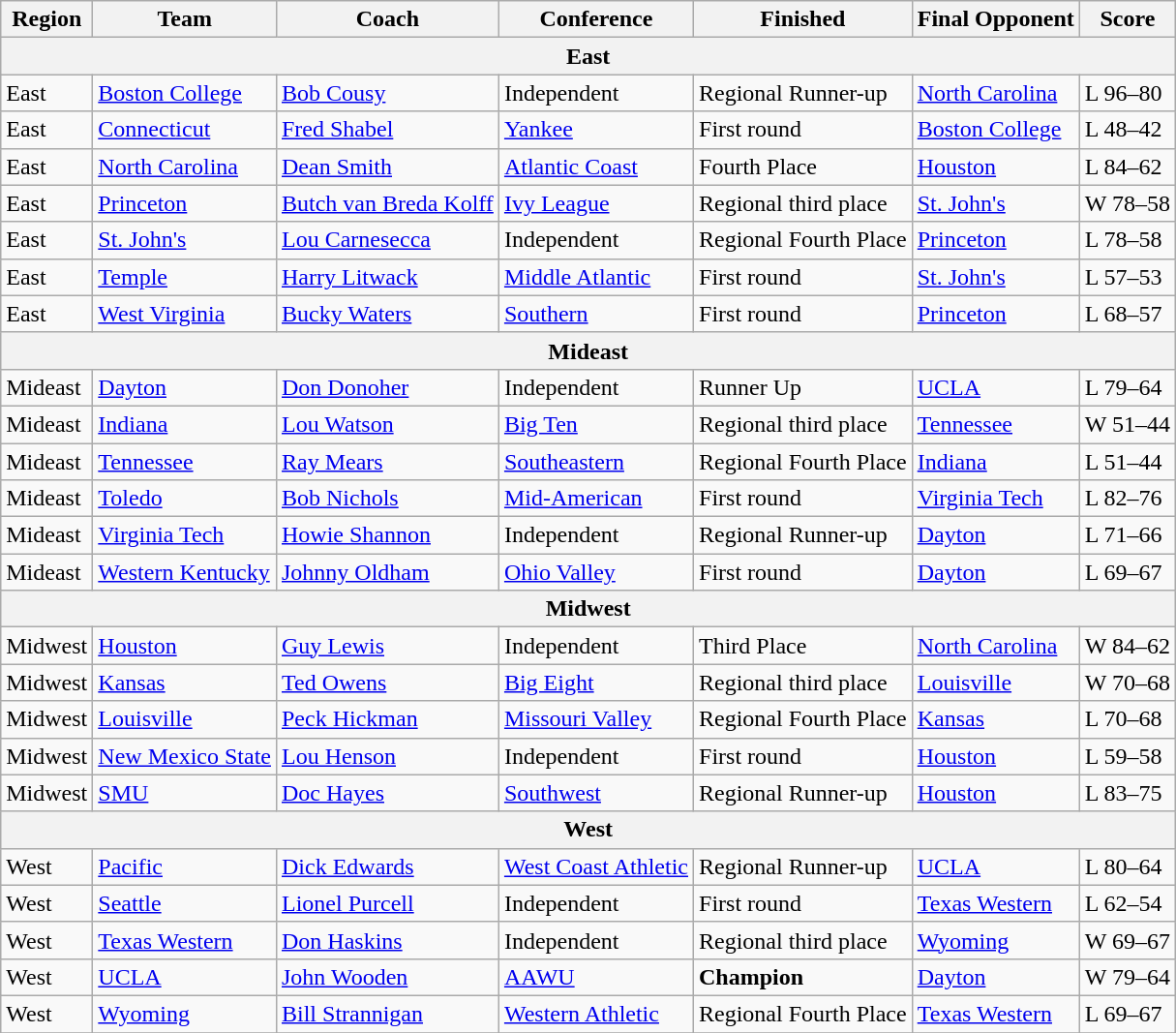<table class=wikitable>
<tr>
<th>Region</th>
<th>Team</th>
<th>Coach</th>
<th>Conference</th>
<th>Finished</th>
<th>Final Opponent</th>
<th>Score</th>
</tr>
<tr>
<th colspan=7>East</th>
</tr>
<tr>
<td>East</td>
<td><a href='#'>Boston College</a></td>
<td><a href='#'>Bob Cousy</a></td>
<td>Independent</td>
<td>Regional Runner-up</td>
<td><a href='#'>North Carolina</a></td>
<td>L 96–80</td>
</tr>
<tr>
<td>East</td>
<td><a href='#'>Connecticut</a></td>
<td><a href='#'>Fred Shabel</a></td>
<td><a href='#'>Yankee</a></td>
<td>First round</td>
<td><a href='#'>Boston College</a></td>
<td>L 48–42</td>
</tr>
<tr>
<td>East</td>
<td><a href='#'>North Carolina</a></td>
<td><a href='#'>Dean Smith</a></td>
<td><a href='#'>Atlantic Coast</a></td>
<td>Fourth Place</td>
<td><a href='#'>Houston</a></td>
<td>L 84–62</td>
</tr>
<tr>
<td>East</td>
<td><a href='#'>Princeton</a></td>
<td><a href='#'>Butch van Breda Kolff</a></td>
<td><a href='#'>Ivy League</a></td>
<td>Regional third place</td>
<td><a href='#'>St. John's</a></td>
<td>W 78–58</td>
</tr>
<tr>
<td>East</td>
<td><a href='#'>St. John's</a></td>
<td><a href='#'>Lou Carnesecca</a></td>
<td>Independent</td>
<td>Regional Fourth Place</td>
<td><a href='#'>Princeton</a></td>
<td>L 78–58</td>
</tr>
<tr>
<td>East</td>
<td><a href='#'>Temple</a></td>
<td><a href='#'>Harry Litwack</a></td>
<td><a href='#'>Middle Atlantic</a></td>
<td>First round</td>
<td><a href='#'>St. John's</a></td>
<td>L 57–53</td>
</tr>
<tr>
<td>East</td>
<td><a href='#'>West Virginia</a></td>
<td><a href='#'>Bucky Waters</a></td>
<td><a href='#'>Southern</a></td>
<td>First round</td>
<td><a href='#'>Princeton</a></td>
<td>L 68–57</td>
</tr>
<tr>
<th colspan=7>Mideast</th>
</tr>
<tr>
<td>Mideast</td>
<td><a href='#'>Dayton</a></td>
<td><a href='#'>Don Donoher</a></td>
<td>Independent</td>
<td>Runner Up</td>
<td><a href='#'>UCLA</a></td>
<td>L 79–64</td>
</tr>
<tr>
<td>Mideast</td>
<td><a href='#'>Indiana</a></td>
<td><a href='#'>Lou Watson</a></td>
<td><a href='#'>Big Ten</a></td>
<td>Regional third place</td>
<td><a href='#'>Tennessee</a></td>
<td>W 51–44</td>
</tr>
<tr>
<td>Mideast</td>
<td><a href='#'>Tennessee</a></td>
<td><a href='#'>Ray Mears</a></td>
<td><a href='#'>Southeastern</a></td>
<td>Regional Fourth Place</td>
<td><a href='#'>Indiana</a></td>
<td>L 51–44</td>
</tr>
<tr>
<td>Mideast</td>
<td><a href='#'>Toledo</a></td>
<td><a href='#'>Bob Nichols</a></td>
<td><a href='#'>Mid-American</a></td>
<td>First round</td>
<td><a href='#'>Virginia Tech</a></td>
<td>L 82–76</td>
</tr>
<tr>
<td>Mideast</td>
<td><a href='#'>Virginia Tech</a></td>
<td><a href='#'>Howie Shannon</a></td>
<td>Independent</td>
<td>Regional Runner-up</td>
<td><a href='#'>Dayton</a></td>
<td>L 71–66</td>
</tr>
<tr>
<td>Mideast</td>
<td><a href='#'>Western Kentucky</a></td>
<td><a href='#'>Johnny Oldham</a></td>
<td><a href='#'>Ohio Valley</a></td>
<td>First round</td>
<td><a href='#'>Dayton</a></td>
<td>L 69–67</td>
</tr>
<tr>
<th colspan=7>Midwest</th>
</tr>
<tr>
<td>Midwest</td>
<td><a href='#'>Houston</a></td>
<td><a href='#'>Guy Lewis</a></td>
<td>Independent</td>
<td>Third Place</td>
<td><a href='#'>North Carolina</a></td>
<td>W 84–62</td>
</tr>
<tr>
<td>Midwest</td>
<td><a href='#'>Kansas</a></td>
<td><a href='#'>Ted Owens</a></td>
<td><a href='#'>Big Eight</a></td>
<td>Regional third place</td>
<td><a href='#'>Louisville</a></td>
<td>W 70–68</td>
</tr>
<tr>
<td>Midwest</td>
<td><a href='#'>Louisville</a></td>
<td><a href='#'>Peck Hickman</a></td>
<td><a href='#'>Missouri Valley</a></td>
<td>Regional Fourth Place</td>
<td><a href='#'>Kansas</a></td>
<td>L 70–68</td>
</tr>
<tr>
<td>Midwest</td>
<td><a href='#'>New Mexico State</a></td>
<td><a href='#'>Lou Henson</a></td>
<td>Independent</td>
<td>First round</td>
<td><a href='#'>Houston</a></td>
<td>L 59–58</td>
</tr>
<tr>
<td>Midwest</td>
<td><a href='#'>SMU</a></td>
<td><a href='#'>Doc Hayes</a></td>
<td><a href='#'>Southwest</a></td>
<td>Regional Runner-up</td>
<td><a href='#'>Houston</a></td>
<td>L 83–75</td>
</tr>
<tr>
<th colspan=7>West</th>
</tr>
<tr>
<td>West</td>
<td><a href='#'>Pacific</a></td>
<td><a href='#'>Dick Edwards</a></td>
<td><a href='#'>West Coast Athletic</a></td>
<td>Regional Runner-up</td>
<td><a href='#'>UCLA</a></td>
<td>L 80–64</td>
</tr>
<tr>
<td>West</td>
<td><a href='#'>Seattle</a></td>
<td><a href='#'>Lionel Purcell</a></td>
<td>Independent</td>
<td>First round</td>
<td><a href='#'>Texas Western</a></td>
<td>L 62–54</td>
</tr>
<tr>
<td>West</td>
<td><a href='#'>Texas Western</a></td>
<td><a href='#'>Don Haskins</a></td>
<td>Independent</td>
<td>Regional third place</td>
<td><a href='#'>Wyoming</a></td>
<td>W 69–67</td>
</tr>
<tr>
<td>West</td>
<td><a href='#'>UCLA</a></td>
<td><a href='#'>John Wooden</a></td>
<td><a href='#'>AAWU</a></td>
<td><strong>Champion</strong></td>
<td><a href='#'>Dayton</a></td>
<td>W 79–64</td>
</tr>
<tr>
<td>West</td>
<td><a href='#'>Wyoming</a></td>
<td><a href='#'>Bill Strannigan</a></td>
<td><a href='#'>Western Athletic</a></td>
<td>Regional Fourth Place</td>
<td><a href='#'>Texas Western</a></td>
<td>L 69–67</td>
</tr>
<tr>
</tr>
</table>
